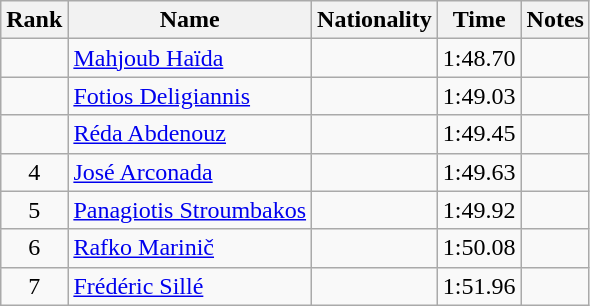<table class="wikitable sortable" style="text-align:center">
<tr>
<th>Rank</th>
<th>Name</th>
<th>Nationality</th>
<th>Time</th>
<th>Notes</th>
</tr>
<tr>
<td></td>
<td align=left><a href='#'>Mahjoub Haïda</a></td>
<td align=left></td>
<td>1:48.70</td>
<td></td>
</tr>
<tr>
<td></td>
<td align=left><a href='#'>Fotios Deligiannis</a></td>
<td align=left></td>
<td>1:49.03</td>
<td></td>
</tr>
<tr>
<td></td>
<td align=left><a href='#'>Réda Abdenouz</a></td>
<td align=left></td>
<td>1:49.45</td>
<td></td>
</tr>
<tr>
<td>4</td>
<td align=left><a href='#'>José Arconada</a></td>
<td align=left></td>
<td>1:49.63</td>
<td></td>
</tr>
<tr>
<td>5</td>
<td align=left><a href='#'>Panagiotis Stroumbakos</a></td>
<td align=left></td>
<td>1:49.92</td>
<td></td>
</tr>
<tr>
<td>6</td>
<td align=left><a href='#'>Rafko Marinič</a></td>
<td align=left></td>
<td>1:50.08</td>
<td></td>
</tr>
<tr>
<td>7</td>
<td align=left><a href='#'>Frédéric Sillé</a></td>
<td align=left></td>
<td>1:51.96</td>
<td></td>
</tr>
</table>
